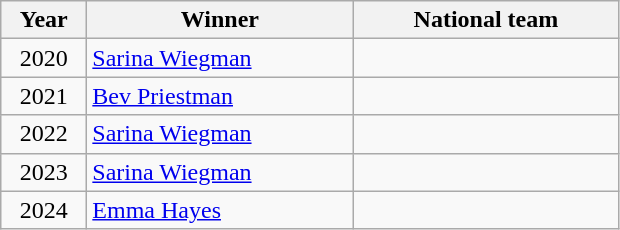<table class="wikitable">
<tr>
<th style="width:50px;">Year</th>
<th style="width:170px;">Winner</th>
<th style="width:170px;">National team</th>
</tr>
<tr>
<td align="center">2020</td>
<td> <a href='#'>Sarina Wiegman</a></td>
<td></td>
</tr>
<tr>
<td align="center">2021</td>
<td> <a href='#'>Bev Priestman</a></td>
<td></td>
</tr>
<tr>
<td align="center">2022</td>
<td> <a href='#'>Sarina Wiegman</a></td>
<td></td>
</tr>
<tr>
<td align="center">2023</td>
<td> <a href='#'>Sarina Wiegman</a></td>
<td></td>
</tr>
<tr>
<td align="center">2024</td>
<td> <a href='#'>Emma Hayes</a></td>
<td></td>
</tr>
</table>
